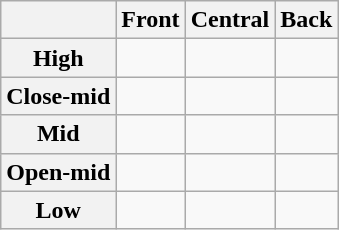<table class="wikitable">
<tr>
<th></th>
<th>Front</th>
<th>Central</th>
<th>Back</th>
</tr>
<tr>
<th>High</th>
<td></td>
<td></td>
<td></td>
</tr>
<tr>
<th>Close-mid</th>
<td></td>
<td></td>
<td></td>
</tr>
<tr>
<th>Mid</th>
<td></td>
<td></td>
<td></td>
</tr>
<tr>
<th>Open-mid</th>
<td></td>
<td></td>
<td></td>
</tr>
<tr>
<th>Low</th>
<td></td>
<td></td>
<td></td>
</tr>
</table>
